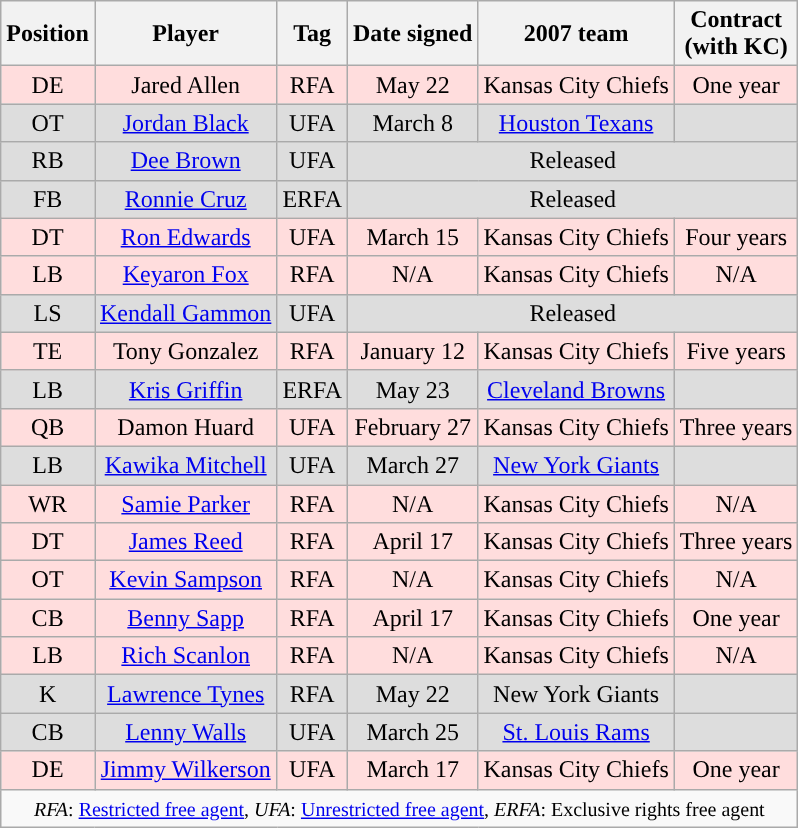<table class="wikitable">
<tr>
<th>Position</th>
<th>Player</th>
<th>Tag</th>
<th>Date signed</th>
<th>2007 team</th>
<th>Contract<br>(with KC)</th>
</tr>
<tr style="background: #ffdddd;" align="center">
<td>DE</td>
<td>Jared Allen</td>
<td>RFA</td>
<td>May 22</td>
<td>Kansas City Chiefs</td>
<td>One year</td>
</tr>
<tr style="background: #dddddd;" align="center">
<td>OT</td>
<td><a href='#'>Jordan Black</a></td>
<td>UFA</td>
<td>March 8</td>
<td><a href='#'>Houston Texans</a></td>
<td></td>
</tr>
<tr style="background: #dddddd;" align="center">
<td>RB</td>
<td><a href='#'>Dee Brown</a></td>
<td>UFA</td>
<td colspan="3">Released</td>
</tr>
<tr style="background: #dddddd;" align="center">
<td>FB</td>
<td><a href='#'>Ronnie Cruz</a></td>
<td>ERFA</td>
<td colspan="3">Released</td>
</tr>
<tr style="background: #ffdddd;" align="center">
<td>DT</td>
<td><a href='#'>Ron Edwards</a></td>
<td>UFA</td>
<td>March 15</td>
<td>Kansas City Chiefs</td>
<td>Four years</td>
</tr>
<tr style="background: #ffdddd;" align="center">
<td>LB</td>
<td><a href='#'>Keyaron Fox</a></td>
<td>RFA</td>
<td>N/A</td>
<td>Kansas City Chiefs</td>
<td>N/A</td>
</tr>
<tr style="background: #dddddd;" align="center">
<td>LS</td>
<td><a href='#'>Kendall Gammon</a></td>
<td>UFA</td>
<td colspan="3">Released</td>
</tr>
<tr style="background: #ffdddd;" align="center">
<td>TE</td>
<td>Tony Gonzalez</td>
<td>RFA</td>
<td>January 12</td>
<td>Kansas City Chiefs</td>
<td>Five years</td>
</tr>
<tr style="background: #dddddd;" align="center">
<td>LB</td>
<td><a href='#'>Kris Griffin</a></td>
<td>ERFA</td>
<td>May 23</td>
<td><a href='#'>Cleveland Browns</a></td>
<td></td>
</tr>
<tr style="background: #ffdddd;" align="center">
<td>QB</td>
<td>Damon Huard</td>
<td>UFA</td>
<td>February 27</td>
<td>Kansas City Chiefs</td>
<td>Three years</td>
</tr>
<tr style="background: #dddddd;" align="center">
<td>LB</td>
<td><a href='#'>Kawika Mitchell</a></td>
<td>UFA</td>
<td>March 27</td>
<td><a href='#'>New York Giants</a></td>
<td></td>
</tr>
<tr style="background: #ffdddd;" align="center">
<td>WR</td>
<td><a href='#'>Samie Parker</a></td>
<td>RFA</td>
<td>N/A</td>
<td>Kansas City Chiefs</td>
<td>N/A</td>
</tr>
<tr style="background: #ffdddd;" align="center">
<td>DT</td>
<td><a href='#'>James Reed</a></td>
<td>RFA</td>
<td>April 17</td>
<td>Kansas City Chiefs</td>
<td>Three years</td>
</tr>
<tr style="background: #ffdddd;" align="center">
<td>OT</td>
<td><a href='#'>Kevin Sampson</a></td>
<td>RFA</td>
<td>N/A</td>
<td>Kansas City Chiefs</td>
<td>N/A</td>
</tr>
<tr style="background: #ffdddd;" align="center">
<td>CB</td>
<td><a href='#'>Benny Sapp</a></td>
<td>RFA</td>
<td>April 17</td>
<td>Kansas City Chiefs</td>
<td>One year</td>
</tr>
<tr style="background: #ffdddd;" align="center">
<td>LB</td>
<td><a href='#'>Rich Scanlon</a></td>
<td>RFA</td>
<td>N/A</td>
<td>Kansas City Chiefs</td>
<td>N/A</td>
</tr>
<tr style="background: #dddddd;" align="center">
<td>K</td>
<td><a href='#'>Lawrence Tynes</a></td>
<td>RFA</td>
<td>May 22</td>
<td>New York Giants</td>
<td></td>
</tr>
<tr style="background: #dddddd;" align="center">
<td>CB</td>
<td><a href='#'>Lenny Walls</a></td>
<td>UFA</td>
<td>March 25</td>
<td><a href='#'>St. Louis Rams</a></td>
<td></td>
</tr>
<tr style="background: #ffdddd;" align="center">
<td>DE</td>
<td><a href='#'>Jimmy Wilkerson</a></td>
<td>UFA</td>
<td>March 17</td>
<td>Kansas City Chiefs</td>
<td>One year</td>
</tr>
<tr>
<td colspan="6" align="center"><small><em>RFA</em>: <a href='#'>Restricted free agent</a>, <em>UFA</em>: <a href='#'>Unrestricted free agent</a>, <em>ERFA</em>: Exclusive rights free agent</small></td>
</tr>
</table>
